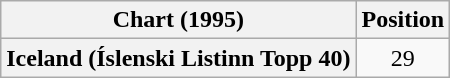<table class="wikitable plainrowheaders" style="text-align:center">
<tr>
<th>Chart (1995)</th>
<th>Position</th>
</tr>
<tr>
<th scope="row">Iceland (Íslenski Listinn Topp 40)</th>
<td>29</td>
</tr>
</table>
